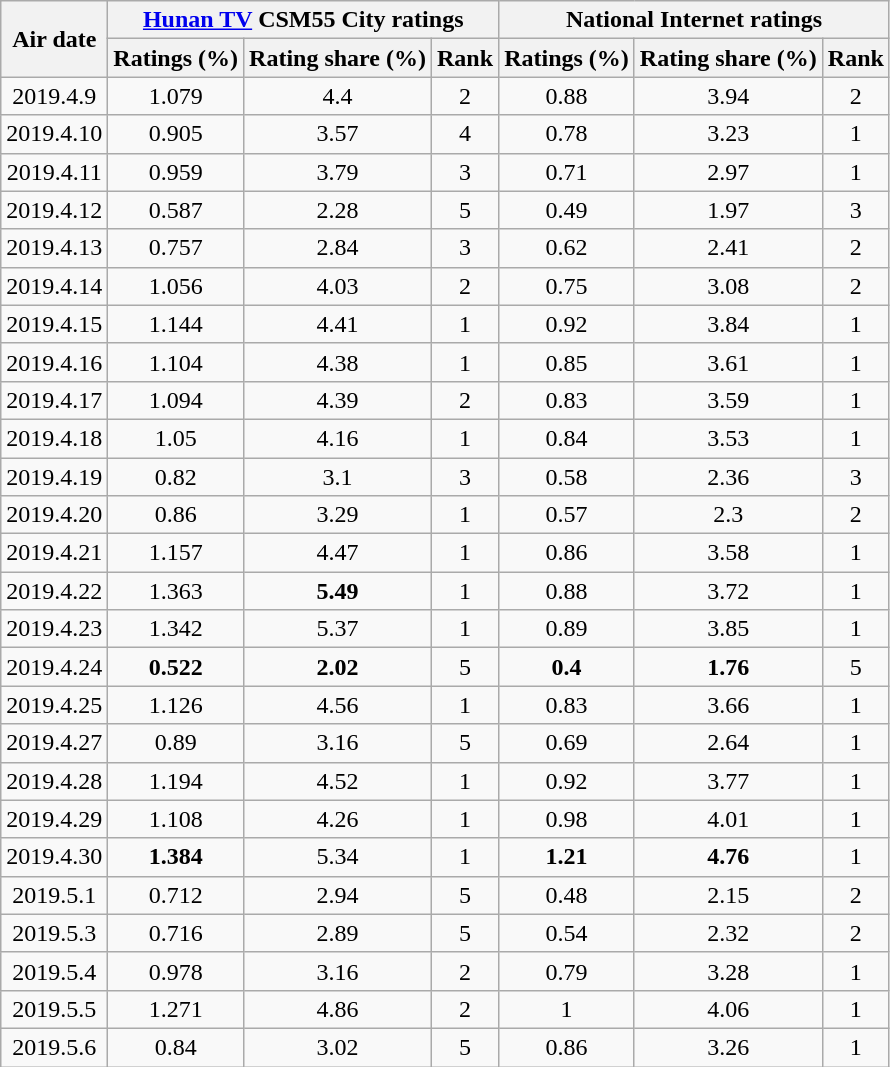<table class="wikitable sortable mw-collapsible jquery-tablesorter" style="text-align:center">
<tr>
<th rowspan="2">Air date</th>
<th colspan="3"><a href='#'>Hunan TV</a> CSM55 City ratings</th>
<th colspan="3">National Internet ratings</th>
</tr>
<tr>
<th>Ratings (%)</th>
<th>Rating share (%)</th>
<th>Rank</th>
<th>Ratings (%)</th>
<th>Rating share (%)</th>
<th>Rank</th>
</tr>
<tr>
<td>2019.4.9</td>
<td>1.079</td>
<td>4.4</td>
<td>2</td>
<td>0.88</td>
<td>3.94</td>
<td>2</td>
</tr>
<tr>
<td>2019.4.10</td>
<td>0.905</td>
<td>3.57</td>
<td>4</td>
<td>0.78</td>
<td>3.23</td>
<td>1</td>
</tr>
<tr>
<td>2019.4.11</td>
<td>0.959</td>
<td>3.79</td>
<td>3</td>
<td>0.71</td>
<td>2.97</td>
<td>1</td>
</tr>
<tr>
<td>2019.4.12</td>
<td>0.587</td>
<td>2.28</td>
<td>5</td>
<td>0.49</td>
<td>1.97</td>
<td>3</td>
</tr>
<tr>
<td>2019.4.13</td>
<td>0.757</td>
<td>2.84</td>
<td>3</td>
<td>0.62</td>
<td>2.41</td>
<td>2</td>
</tr>
<tr>
<td>2019.4.14</td>
<td>1.056</td>
<td>4.03</td>
<td>2</td>
<td>0.75</td>
<td>3.08</td>
<td>2</td>
</tr>
<tr>
<td>2019.4.15</td>
<td>1.144</td>
<td>4.41</td>
<td>1</td>
<td>0.92</td>
<td>3.84</td>
<td>1</td>
</tr>
<tr>
<td>2019.4.16</td>
<td>1.104</td>
<td>4.38</td>
<td>1</td>
<td>0.85</td>
<td>3.61</td>
<td>1</td>
</tr>
<tr>
<td>2019.4.17</td>
<td>1.094</td>
<td>4.39</td>
<td>2</td>
<td>0.83</td>
<td>3.59</td>
<td>1</td>
</tr>
<tr>
<td>2019.4.18</td>
<td>1.05</td>
<td>4.16</td>
<td>1</td>
<td>0.84</td>
<td>3.53</td>
<td>1</td>
</tr>
<tr>
<td>2019.4.19</td>
<td>0.82</td>
<td>3.1</td>
<td>3</td>
<td>0.58</td>
<td>2.36</td>
<td>3</td>
</tr>
<tr>
<td>2019.4.20</td>
<td>0.86</td>
<td>3.29</td>
<td>1</td>
<td>0.57</td>
<td>2.3</td>
<td>2</td>
</tr>
<tr>
<td>2019.4.21</td>
<td>1.157</td>
<td>4.47</td>
<td>1</td>
<td>0.86</td>
<td>3.58</td>
<td>1</td>
</tr>
<tr>
<td>2019.4.22</td>
<td>1.363</td>
<td><strong><span>5.49</span></strong></td>
<td>1</td>
<td>0.88</td>
<td>3.72</td>
<td>1</td>
</tr>
<tr>
<td>2019.4.23</td>
<td>1.342</td>
<td>5.37</td>
<td>1</td>
<td>0.89</td>
<td>3.85</td>
<td>1</td>
</tr>
<tr>
<td>2019.4.24</td>
<td><strong><span>0.522</span></strong></td>
<td><strong><span>2.02</span></strong></td>
<td>5</td>
<td><strong><span>0.4</span></strong></td>
<td><strong><span>1.76</span></strong></td>
<td>5</td>
</tr>
<tr>
<td>2019.4.25</td>
<td>1.126</td>
<td>4.56</td>
<td>1</td>
<td>0.83</td>
<td>3.66</td>
<td>1</td>
</tr>
<tr>
<td>2019.4.27</td>
<td>0.89</td>
<td>3.16</td>
<td>5</td>
<td>0.69</td>
<td>2.64</td>
<td>1</td>
</tr>
<tr>
<td>2019.4.28</td>
<td>1.194</td>
<td>4.52</td>
<td>1</td>
<td>0.92</td>
<td>3.77</td>
<td>1</td>
</tr>
<tr>
<td>2019.4.29</td>
<td>1.108</td>
<td>4.26</td>
<td>1</td>
<td>0.98</td>
<td>4.01</td>
<td>1</td>
</tr>
<tr>
<td>2019.4.30</td>
<td><strong><span>1.384</span></strong></td>
<td>5.34</td>
<td>1</td>
<td><strong><span>1.21</span></strong></td>
<td><strong><span>4.76</span></strong></td>
<td>1</td>
</tr>
<tr>
<td>2019.5.1</td>
<td>0.712</td>
<td>2.94</td>
<td>5</td>
<td>0.48</td>
<td>2.15</td>
<td>2</td>
</tr>
<tr>
<td>2019.5.3</td>
<td>0.716</td>
<td>2.89</td>
<td>5</td>
<td>0.54</td>
<td>2.32</td>
<td>2</td>
</tr>
<tr>
<td>2019.5.4</td>
<td>0.978</td>
<td>3.16</td>
<td>2</td>
<td>0.79</td>
<td>3.28</td>
<td>1</td>
</tr>
<tr>
<td>2019.5.5</td>
<td>1.271</td>
<td>4.86</td>
<td>2</td>
<td>1</td>
<td>4.06</td>
<td>1</td>
</tr>
<tr>
<td>2019.5.6</td>
<td>0.84</td>
<td>3.02</td>
<td>5</td>
<td>0.86</td>
<td>3.26</td>
<td>1</td>
</tr>
</table>
